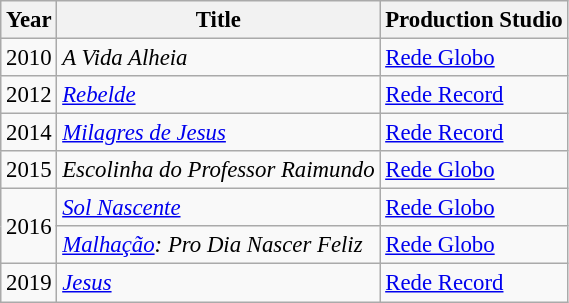<table class="wikitable" style="font-size: 95%;">
<tr>
<th>Year</th>
<th>Title</th>
<th>Production Studio</th>
</tr>
<tr>
<td>2010</td>
<td><em>A Vida Alheia</em></td>
<td><a href='#'>Rede Globo</a></td>
</tr>
<tr>
<td>2012</td>
<td><em><a href='#'>Rebelde</a></em></td>
<td><a href='#'>Rede Record</a></td>
</tr>
<tr>
<td>2014</td>
<td><em><a href='#'>Milagres de Jesus</a></em></td>
<td><a href='#'>Rede Record</a></td>
</tr>
<tr>
<td>2015</td>
<td><em>Escolinha do Professor Raimundo</em></td>
<td><a href='#'>Rede Globo</a></td>
</tr>
<tr>
<td rowspan="2">2016</td>
<td><em><a href='#'>Sol Nascente</a></em></td>
<td><a href='#'>Rede Globo</a></td>
</tr>
<tr>
<td><em><a href='#'>Malhação</a>: Pro Dia Nascer Feliz</em></td>
<td><a href='#'>Rede Globo</a></td>
</tr>
<tr>
<td>2019</td>
<td><em><a href='#'>Jesus</a></em></td>
<td><a href='#'>Rede Record</a></td>
</tr>
</table>
